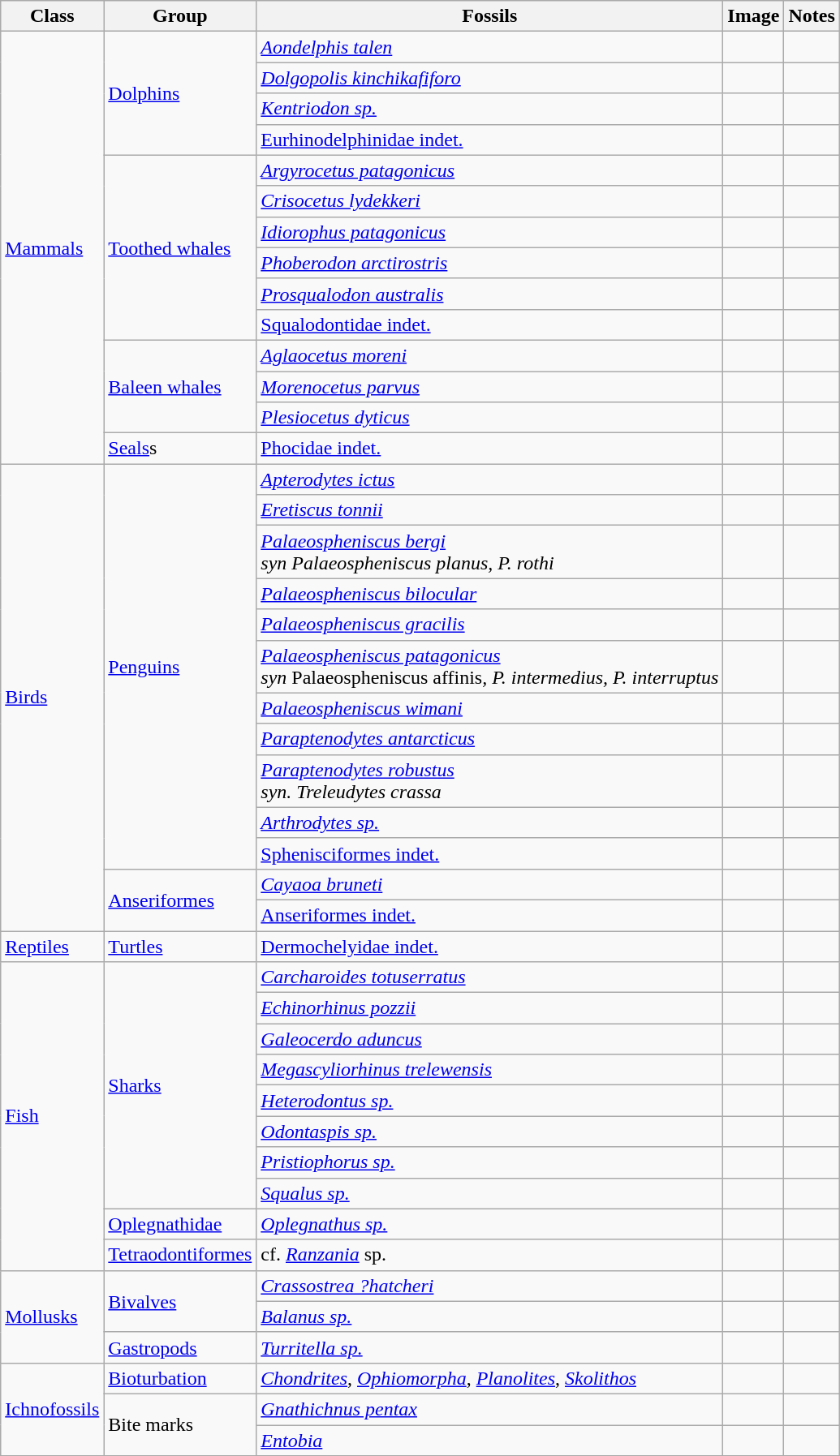<table class="wikitable sortable">
<tr>
<th>Class</th>
<th>Group</th>
<th>Fossils</th>
<th>Image</th>
<th class=unsortable>Notes</th>
</tr>
<tr>
<td rowspan="14"><a href='#'>Mammals</a></td>
<td rowspan=4><a href='#'>Dolphins</a></td>
<td><em><a href='#'>Aondelphis talen</a></em></td>
<td></td>
<td align=center></td>
</tr>
<tr>
<td><em><a href='#'>Dolgopolis kinchikafiforo</a></em></td>
<td></td>
<td align=center></td>
</tr>
<tr>
<td><em><a href='#'>Kentriodon sp.</a></em></td>
<td></td>
<td align=center></td>
</tr>
<tr>
<td><a href='#'>Eurhinodelphinidae indet.</a></td>
<td></td>
<td align=center></td>
</tr>
<tr>
<td rowspan="6"><a href='#'>Toothed whales</a></td>
<td><em><a href='#'>Argyrocetus patagonicus</a></em></td>
<td></td>
<td align=center></td>
</tr>
<tr>
<td><em><a href='#'>Crisocetus lydekkeri</a></em></td>
<td></td>
<td></td>
</tr>
<tr>
<td><em><a href='#'>Idiorophus patagonicus</a></em></td>
<td></td>
<td align=center></td>
</tr>
<tr>
<td><em><a href='#'>Phoberodon arctirostris</a></em></td>
<td></td>
<td align=center></td>
</tr>
<tr>
<td><em><a href='#'>Prosqualodon australis</a></em></td>
<td></td>
<td align=center></td>
</tr>
<tr>
<td><a href='#'>Squalodontidae indet.</a></td>
<td></td>
<td align=center></td>
</tr>
<tr>
<td rowspan=3><a href='#'>Baleen whales</a></td>
<td><em><a href='#'>Aglaocetus moreni</a></em></td>
<td></td>
<td align=center></td>
</tr>
<tr>
<td><em><a href='#'>Morenocetus parvus</a></em></td>
<td></td>
<td align=center></td>
</tr>
<tr>
<td><em><a href='#'>Plesiocetus dyticus</a></em></td>
<td></td>
<td align=center></td>
</tr>
<tr>
<td><a href='#'>Seals</a>s</td>
<td><a href='#'>Phocidae indet.</a></td>
<td></td>
<td align=center></td>
</tr>
<tr>
<td rowspan=13><a href='#'>Birds</a></td>
<td rowspan=11><a href='#'>Penguins</a></td>
<td><em><a href='#'>Apterodytes ictus</a></em></td>
<td></td>
<td align=center></td>
</tr>
<tr>
<td><em><a href='#'>Eretiscus tonnii</a></em></td>
<td></td>
<td align=center></td>
</tr>
<tr>
<td><em><a href='#'>Palaeospheniscus bergi</a></em><br><em>syn Palaeospheniscus planus, P. rothi</em></td>
<td></td>
<td align=center></td>
</tr>
<tr>
<td><em><a href='#'>Palaeospheniscus bilocular</a></em></td>
<td></td>
<td align=center></td>
</tr>
<tr>
<td><em><a href='#'>Palaeospheniscus gracilis</a></em></td>
<td></td>
<td align=center></td>
</tr>
<tr>
<td><em><a href='#'>Palaeospheniscus patagonicus</a></em><br><em>syn </em>Palaeospheniscus affinis<em>, P. intermedius, P. interruptus</em></td>
<td></td>
<td align=center></td>
</tr>
<tr>
<td><em><a href='#'>Palaeospheniscus wimani</a></em></td>
<td></td>
<td align=center></td>
</tr>
<tr>
<td><em><a href='#'>Paraptenodytes antarcticus</a></em></td>
<td></td>
<td align=center></td>
</tr>
<tr>
<td><em><a href='#'>Paraptenodytes robustus</a></em><br><em>syn. Treleudytes crassa</em></td>
<td></td>
<td align=center></td>
</tr>
<tr>
<td><em><a href='#'>Arthrodytes sp.</a></em></td>
<td></td>
<td align=center></td>
</tr>
<tr>
<td><a href='#'>Sphenisciformes indet.</a></td>
<td></td>
<td align=center></td>
</tr>
<tr>
<td rowspan=2><a href='#'>Anseriformes</a></td>
<td><em><a href='#'>Cayaoa bruneti</a></em></td>
<td></td>
<td align=center></td>
</tr>
<tr>
<td><a href='#'>Anseriformes indet.</a></td>
<td></td>
<td align=center></td>
</tr>
<tr>
<td><a href='#'>Reptiles</a></td>
<td><a href='#'>Turtles</a></td>
<td><a href='#'>Dermochelyidae indet.</a></td>
<td></td>
<td align=center></td>
</tr>
<tr>
<td rowspan="10"><a href='#'>Fish</a></td>
<td rowspan=8><a href='#'>Sharks</a></td>
<td><em><a href='#'>Carcharoides totuserratus</a></em></td>
<td></td>
<td align=center></td>
</tr>
<tr>
<td><em><a href='#'>Echinorhinus pozzii</a></em></td>
<td></td>
<td align=center></td>
</tr>
<tr>
<td><em><a href='#'>Galeocerdo aduncus</a></em></td>
<td></td>
<td align=center></td>
</tr>
<tr>
<td><em><a href='#'>Megascyliorhinus trelewensis</a></em></td>
<td></td>
<td align=center></td>
</tr>
<tr>
<td><em><a href='#'>Heterodontus sp.</a></em></td>
<td></td>
<td align=center></td>
</tr>
<tr>
<td><em><a href='#'>Odontaspis sp.</a></em></td>
<td></td>
<td align=center></td>
</tr>
<tr>
<td><em><a href='#'>Pristiophorus sp.</a></em></td>
<td></td>
<td align=center></td>
</tr>
<tr>
<td><em><a href='#'>Squalus sp.</a></em></td>
<td></td>
<td align=center></td>
</tr>
<tr>
<td><a href='#'>Oplegnathidae</a></td>
<td><em><a href='#'>Oplegnathus sp.</a></em></td>
<td></td>
<td align=center></td>
</tr>
<tr>
<td><a href='#'>Tetraodontiformes</a></td>
<td>cf. <em><a href='#'>Ranzania</a></em> sp.</td>
<td></td>
<td></td>
</tr>
<tr>
<td rowspan=3><a href='#'>Mollusks</a></td>
<td rowspan=2><a href='#'>Bivalves</a></td>
<td><em><a href='#'>Crassostrea ?hatcheri</a></em></td>
<td></td>
<td align=center></td>
</tr>
<tr>
<td><em><a href='#'>Balanus sp.</a></em></td>
<td></td>
<td align=center></td>
</tr>
<tr>
<td><a href='#'>Gastropods</a></td>
<td><em><a href='#'>Turritella sp.</a></em></td>
<td></td>
<td align=center></td>
</tr>
<tr>
<td rowspan=3><a href='#'>Ichnofossils</a></td>
<td><a href='#'>Bioturbation</a></td>
<td><em><a href='#'>Chondrites</a></em>, <em><a href='#'>Ophiomorpha</a></em>, <em><a href='#'>Planolites</a></em>, <em><a href='#'>Skolithos</a></em></td>
<td></td>
<td align=center></td>
</tr>
<tr>
<td rowspan=2>Bite marks</td>
<td><em><a href='#'>Gnathichnus pentax</a></em></td>
<td></td>
<td align=center></td>
</tr>
<tr>
<td><em><a href='#'>Entobia</a></em></td>
<td></td>
<td align=center></td>
</tr>
<tr>
</tr>
</table>
